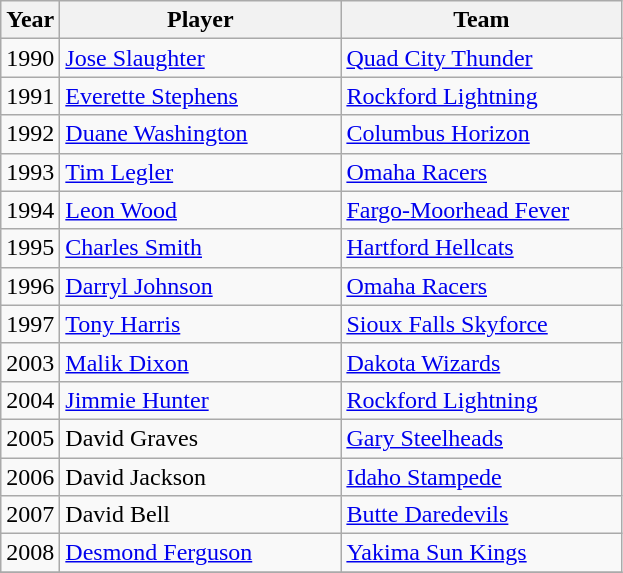<table class="wikitable">
<tr>
<th>Year</th>
<th width=180>Player</th>
<th width=180>Team</th>
</tr>
<tr>
<td>1990</td>
<td> <a href='#'>Jose Slaughter</a></td>
<td><a href='#'>Quad City Thunder</a></td>
</tr>
<tr>
<td>1991</td>
<td> <a href='#'>Everette Stephens</a></td>
<td><a href='#'>Rockford Lightning</a></td>
</tr>
<tr>
<td>1992</td>
<td> <a href='#'>Duane Washington</a></td>
<td><a href='#'>Columbus Horizon</a></td>
</tr>
<tr>
<td>1993</td>
<td> <a href='#'>Tim Legler</a></td>
<td><a href='#'>Omaha Racers</a></td>
</tr>
<tr>
<td>1994</td>
<td> <a href='#'>Leon Wood</a></td>
<td><a href='#'>Fargo-Moorhead Fever</a></td>
</tr>
<tr>
<td>1995</td>
<td> <a href='#'>Charles Smith</a></td>
<td><a href='#'>Hartford Hellcats</a></td>
</tr>
<tr>
<td>1996</td>
<td> <a href='#'>Darryl Johnson</a></td>
<td><a href='#'>Omaha Racers</a></td>
</tr>
<tr>
<td>1997</td>
<td> <a href='#'>Tony Harris</a></td>
<td><a href='#'>Sioux Falls Skyforce</a></td>
</tr>
<tr>
<td>2003</td>
<td> <a href='#'>Malik Dixon</a></td>
<td><a href='#'>Dakota Wizards</a></td>
</tr>
<tr>
<td>2004</td>
<td> <a href='#'>Jimmie Hunter</a></td>
<td><a href='#'>Rockford Lightning</a></td>
</tr>
<tr>
<td>2005</td>
<td> David Graves</td>
<td><a href='#'>Gary Steelheads</a></td>
</tr>
<tr>
<td>2006</td>
<td> David Jackson</td>
<td><a href='#'>Idaho Stampede</a></td>
</tr>
<tr>
<td>2007</td>
<td> David Bell</td>
<td><a href='#'>Butte Daredevils</a></td>
</tr>
<tr>
<td>2008</td>
<td> <a href='#'>Desmond Ferguson</a></td>
<td><a href='#'>Yakima Sun Kings</a></td>
</tr>
<tr>
</tr>
</table>
